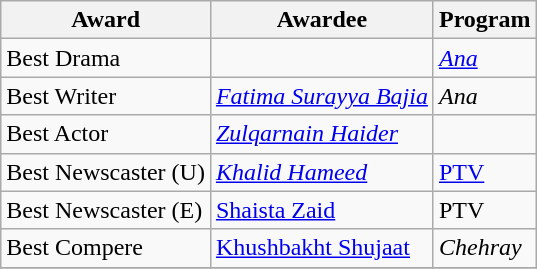<table class="wikitable">
<tr>
<th>Award</th>
<th>Awardee</th>
<th>Program</th>
</tr>
<tr>
<td>Best Drama</td>
<td></td>
<td><em><a href='#'>Ana</a></em></td>
</tr>
<tr>
<td>Best Writer</td>
<td><em><a href='#'>Fatima Surayya Bajia</a></em></td>
<td><em>Ana</em></td>
</tr>
<tr>
<td>Best Actor</td>
<td><em><a href='#'>Zulqarnain Haider</a></em></td>
<td></td>
</tr>
<tr>
<td>Best Newscaster (U)</td>
<td><em><a href='#'> Khalid Hameed</a></em></td>
<td><a href='#'>PTV</a></td>
</tr>
<tr>
<td>Best Newscaster (E)</td>
<td><a href='#'>Shaista Zaid</a></td>
<td>PTV</td>
</tr>
<tr>
<td>Best Compere</td>
<td><a href='#'>Khushbakht Shujaat</a></td>
<td><em>Chehray</em></td>
</tr>
<tr>
</tr>
</table>
